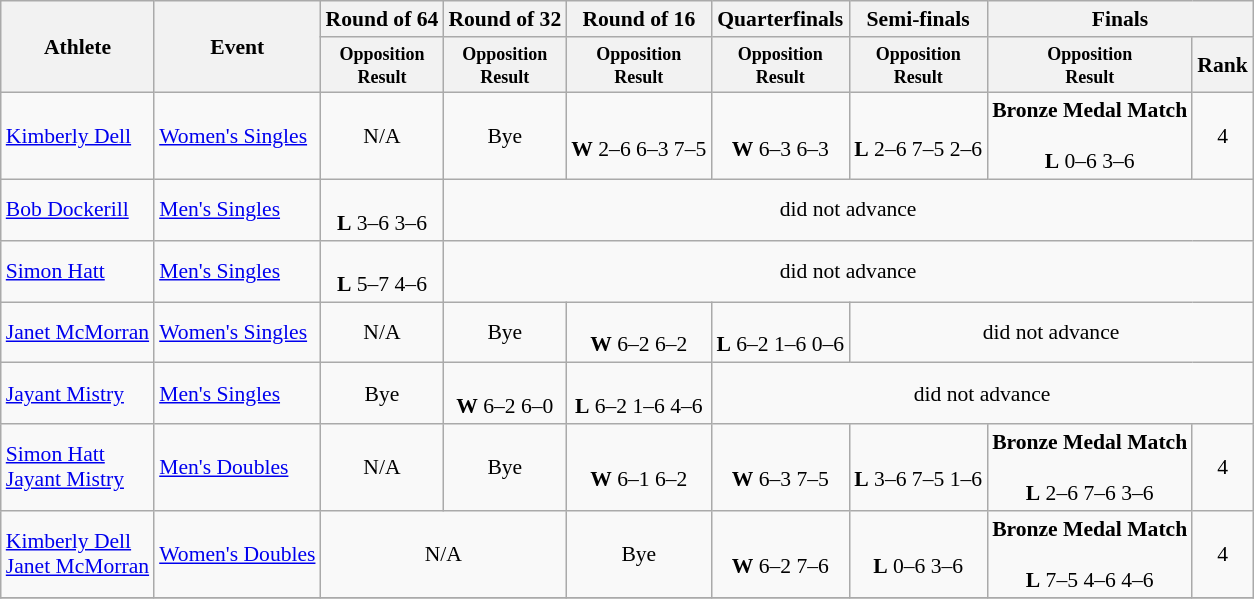<table class=wikitable style="font-size:90%">
<tr>
<th rowspan="2">Athlete</th>
<th rowspan="2">Event</th>
<th>Round of 64</th>
<th>Round of 32</th>
<th>Round of 16</th>
<th>Quarterfinals</th>
<th>Semi-finals</th>
<th colspan="2">Finals</th>
</tr>
<tr>
<th style="line-height:1em"><small>Opposition<br>Result</small></th>
<th style="line-height:1em"><small>Opposition<br>Result</small></th>
<th style="line-height:1em"><small>Opposition<br>Result</small></th>
<th style="line-height:1em"><small>Opposition<br>Result</small></th>
<th style="line-height:1em"><small>Opposition<br>Result</small></th>
<th style="line-height:1em"><small>Opposition<br>Result</small></th>
<th>Rank</th>
</tr>
<tr>
<td><a href='#'>Kimberly Dell</a></td>
<td><a href='#'>Women's Singles</a></td>
<td align="center">N/A</td>
<td align="center">Bye</td>
<td align="center"><br> <strong>W</strong> 2–6 6–3 7–5</td>
<td align="center"><br> <strong>W</strong> 6–3 6–3</td>
<td align="center"><br> <strong>L</strong> 2–6 7–5 2–6</td>
<td align="center"><strong>Bronze Medal Match</strong><br><br> <strong>L</strong> 0–6 3–6</td>
<td align="center">4</td>
</tr>
<tr>
<td><a href='#'>Bob Dockerill</a></td>
<td><a href='#'>Men's Singles</a></td>
<td align="center"><br> <strong>L</strong> 3–6 3–6</td>
<td align="center" colspan="6">did not advance</td>
</tr>
<tr>
<td><a href='#'>Simon Hatt</a></td>
<td><a href='#'>Men's Singles</a></td>
<td align="center"><br> <strong>L</strong> 5–7 4–6</td>
<td align="center" colspan="6">did not advance</td>
</tr>
<tr>
<td><a href='#'>Janet McMorran</a></td>
<td><a href='#'>Women's Singles</a></td>
<td align="center">N/A</td>
<td align="center">Bye</td>
<td align="center"><br> <strong>W</strong> 6–2 6–2</td>
<td align="center"><br> <strong>L</strong> 6–2 1–6 0–6</td>
<td align="center" colspan="3">did not advance</td>
</tr>
<tr>
<td><a href='#'>Jayant Mistry</a></td>
<td><a href='#'>Men's Singles</a></td>
<td align="center">Bye</td>
<td align="center"><br><strong>W</strong> 6–2 6–0</td>
<td align="center"><br><strong>L</strong> 6–2 1–6 4–6</td>
<td align="center" colspan="4">did not advance</td>
</tr>
<tr>
<td><a href='#'>Simon Hatt</a><br><a href='#'>Jayant Mistry</a></td>
<td><a href='#'>Men's Doubles</a></td>
<td align="center">N/A</td>
<td align="center">Bye</td>
<td align="center"><br><strong>W</strong> 6–1 6–2</td>
<td align="center"><br><strong>W</strong> 6–3 7–5</td>
<td align="center"><br><strong>L</strong> 3–6 7–5 1–6</td>
<td align="center"><strong>Bronze Medal Match</strong><br><br><strong>L</strong> 2–6 7–6 3–6</td>
<td align="center">4</td>
</tr>
<tr>
<td><a href='#'>Kimberly Dell</a><br><a href='#'>Janet McMorran</a></td>
<td><a href='#'>Women's Doubles</a></td>
<td align="center" colspan="2">N/A</td>
<td align="center">Bye</td>
<td align="center"><br><strong>W</strong> 6–2 7–6</td>
<td align="center"><br><strong>L</strong> 0–6 3–6</td>
<td align="center"><strong>Bronze Medal Match</strong><br><br><strong>L</strong> 7–5 4–6 4–6</td>
<td align="center">4</td>
</tr>
<tr>
</tr>
</table>
